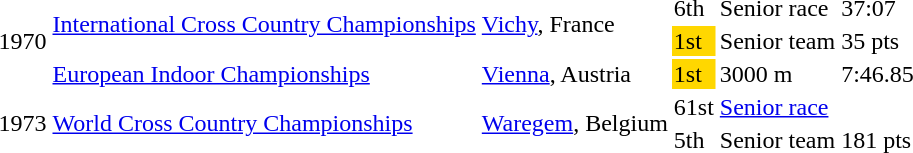<table>
<tr>
<td rowspan=3>1970</td>
<td rowspan=2><a href='#'>International Cross Country Championships</a></td>
<td rowspan=2><a href='#'>Vichy</a>, France</td>
<td>6th</td>
<td>Senior race</td>
<td>37:07</td>
</tr>
<tr>
<td bgcolor=gold>1st</td>
<td>Senior team</td>
<td>35 pts</td>
</tr>
<tr>
<td><a href='#'>European Indoor Championships</a></td>
<td><a href='#'>Vienna</a>, Austria</td>
<td bgcolor=gold>1st</td>
<td>3000 m</td>
<td>7:46.85 </td>
</tr>
<tr>
<td rowspan=2>1973</td>
<td rowspan=2><a href='#'>World Cross Country Championships</a></td>
<td rowspan=2><a href='#'>Waregem</a>, Belgium</td>
<td>61st</td>
<td><a href='#'>Senior race</a></td>
<td></td>
</tr>
<tr>
<td>5th</td>
<td>Senior team</td>
<td>181 pts</td>
</tr>
</table>
